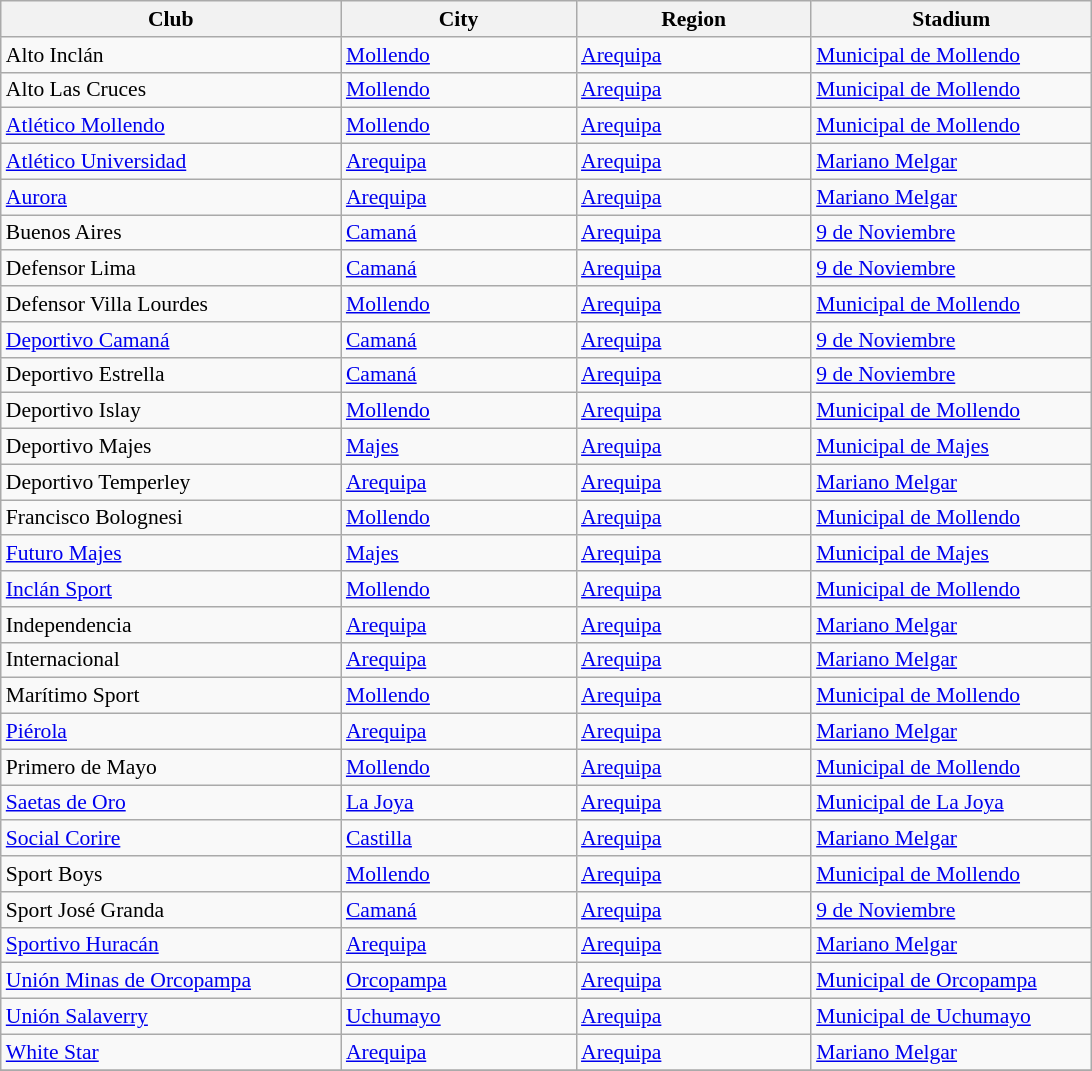<table class="wikitable sortable" style="font-size:90%">
<tr>
<th width=220px>Club</th>
<th width=150px>City</th>
<th width=150px>Region</th>
<th width=180px>Stadium</th>
</tr>
<tr>
<td>Alto Inclán</td>
<td><a href='#'>Mollendo</a></td>
<td><a href='#'>Arequipa</a></td>
<td><a href='#'>Municipal de Mollendo</a></td>
</tr>
<tr>
<td>Alto Las Cruces</td>
<td><a href='#'>Mollendo</a></td>
<td><a href='#'>Arequipa</a></td>
<td><a href='#'>Municipal de Mollendo</a></td>
</tr>
<tr>
<td><a href='#'>Atlético Mollendo</a></td>
<td><a href='#'>Mollendo</a></td>
<td><a href='#'>Arequipa</a></td>
<td><a href='#'>Municipal de Mollendo</a></td>
</tr>
<tr>
<td><a href='#'>Atlético Universidad</a></td>
<td><a href='#'>Arequipa</a></td>
<td><a href='#'>Arequipa</a></td>
<td><a href='#'>Mariano Melgar</a></td>
</tr>
<tr>
<td><a href='#'>Aurora</a></td>
<td><a href='#'>Arequipa</a></td>
<td><a href='#'>Arequipa</a></td>
<td><a href='#'>Mariano Melgar</a></td>
</tr>
<tr>
<td>Buenos Aires</td>
<td><a href='#'>Camaná</a></td>
<td><a href='#'>Arequipa</a></td>
<td><a href='#'>9 de Noviembre</a></td>
</tr>
<tr>
<td>Defensor Lima</td>
<td><a href='#'>Camaná</a></td>
<td><a href='#'>Arequipa</a></td>
<td><a href='#'>9 de Noviembre</a></td>
</tr>
<tr>
<td>Defensor Villa Lourdes</td>
<td><a href='#'>Mollendo</a></td>
<td><a href='#'>Arequipa</a></td>
<td><a href='#'>Municipal de Mollendo</a></td>
</tr>
<tr>
<td><a href='#'>Deportivo Camaná</a></td>
<td><a href='#'>Camaná</a></td>
<td><a href='#'>Arequipa</a></td>
<td><a href='#'>9 de Noviembre</a></td>
</tr>
<tr>
<td>Deportivo Estrella</td>
<td><a href='#'>Camaná</a></td>
<td><a href='#'>Arequipa</a></td>
<td><a href='#'>9 de Noviembre</a></td>
</tr>
<tr>
<td>Deportivo Islay</td>
<td><a href='#'>Mollendo</a></td>
<td><a href='#'>Arequipa</a></td>
<td><a href='#'>Municipal de Mollendo</a></td>
</tr>
<tr>
<td>Deportivo Majes</td>
<td><a href='#'>Majes</a></td>
<td><a href='#'>Arequipa</a></td>
<td><a href='#'>Municipal de Majes</a></td>
</tr>
<tr>
<td>Deportivo Temperley</td>
<td><a href='#'>Arequipa</a></td>
<td><a href='#'>Arequipa</a></td>
<td><a href='#'>Mariano Melgar</a></td>
</tr>
<tr>
<td>Francisco Bolognesi</td>
<td><a href='#'>Mollendo</a></td>
<td><a href='#'>Arequipa</a></td>
<td><a href='#'>Municipal de Mollendo</a></td>
</tr>
<tr>
<td><a href='#'>Futuro Majes</a></td>
<td><a href='#'>Majes</a></td>
<td><a href='#'>Arequipa</a></td>
<td><a href='#'>Municipal de Majes</a></td>
</tr>
<tr>
<td><a href='#'>Inclán Sport</a></td>
<td><a href='#'>Mollendo</a></td>
<td><a href='#'>Arequipa</a></td>
<td><a href='#'>Municipal de Mollendo</a></td>
</tr>
<tr>
<td>Independencia</td>
<td><a href='#'>Arequipa</a></td>
<td><a href='#'>Arequipa</a></td>
<td><a href='#'>Mariano Melgar</a></td>
</tr>
<tr>
<td>Internacional</td>
<td><a href='#'>Arequipa</a></td>
<td><a href='#'>Arequipa</a></td>
<td><a href='#'>Mariano Melgar</a></td>
</tr>
<tr>
<td>Marítimo Sport</td>
<td><a href='#'>Mollendo</a></td>
<td><a href='#'>Arequipa</a></td>
<td><a href='#'>Municipal de Mollendo</a></td>
</tr>
<tr>
<td><a href='#'>Piérola</a></td>
<td><a href='#'>Arequipa</a></td>
<td><a href='#'>Arequipa</a></td>
<td><a href='#'>Mariano Melgar</a></td>
</tr>
<tr>
<td>Primero de Mayo</td>
<td><a href='#'>Mollendo</a></td>
<td><a href='#'>Arequipa</a></td>
<td><a href='#'>Municipal de Mollendo</a></td>
</tr>
<tr>
<td><a href='#'>Saetas de Oro</a></td>
<td><a href='#'>La Joya</a></td>
<td><a href='#'>Arequipa</a></td>
<td><a href='#'>Municipal de La Joya</a></td>
</tr>
<tr>
<td><a href='#'>Social Corire</a></td>
<td><a href='#'>Castilla</a></td>
<td><a href='#'>Arequipa</a></td>
<td><a href='#'>Mariano Melgar</a></td>
</tr>
<tr>
<td>Sport Boys</td>
<td><a href='#'>Mollendo</a></td>
<td><a href='#'>Arequipa</a></td>
<td><a href='#'>Municipal de Mollendo</a></td>
</tr>
<tr>
<td>Sport José Granda</td>
<td><a href='#'>Camaná</a></td>
<td><a href='#'>Arequipa</a></td>
<td><a href='#'>9 de Noviembre</a></td>
</tr>
<tr>
<td><a href='#'>Sportivo Huracán</a></td>
<td><a href='#'>Arequipa</a></td>
<td><a href='#'>Arequipa</a></td>
<td><a href='#'>Mariano Melgar</a></td>
</tr>
<tr>
<td><a href='#'>Unión Minas de Orcopampa</a></td>
<td><a href='#'>Orcopampa</a></td>
<td><a href='#'>Arequipa</a></td>
<td><a href='#'>Municipal de Orcopampa</a></td>
</tr>
<tr>
<td><a href='#'>Unión Salaverry</a></td>
<td><a href='#'>Uchumayo</a></td>
<td><a href='#'>Arequipa</a></td>
<td><a href='#'>Municipal de Uchumayo</a></td>
</tr>
<tr>
<td><a href='#'>White Star</a></td>
<td><a href='#'>Arequipa</a></td>
<td><a href='#'>Arequipa</a></td>
<td><a href='#'>Mariano Melgar</a></td>
</tr>
<tr>
</tr>
</table>
